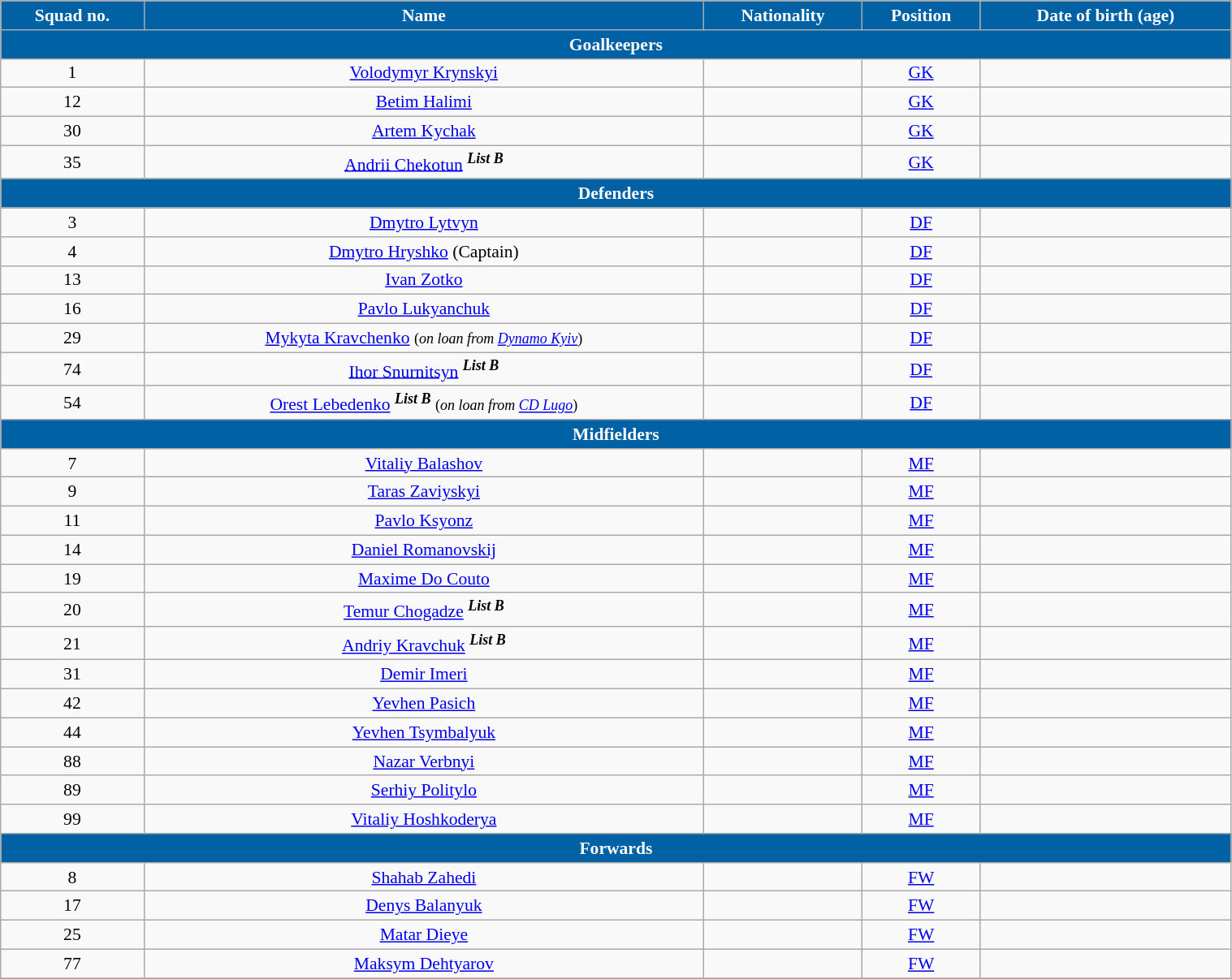<table class="wikitable" style="text-align:center; font-size:90%; width:80%">
<tr>
<th style="background:#0061A5; color:white; text-align:center">Squad no.</th>
<th style="background:#0061A5; color:white; text-align:center">Name</th>
<th style="background:#0061A5; color:white; text-align:center">Nationality</th>
<th style="background:#0061A5; color:white; text-align:center">Position</th>
<th style="background:#0061A5; color:white; text-align:center">Date of birth (age)</th>
</tr>
<tr>
<th colspan="6" style="background:#0061A5; color:white; text-align:center">Goalkeepers</th>
</tr>
<tr>
<td>1</td>
<td><a href='#'>Volodymyr Krynskyi</a></td>
<td></td>
<td><a href='#'>GK</a></td>
<td></td>
</tr>
<tr>
<td>12</td>
<td><a href='#'>Betim Halimi</a></td>
<td></td>
<td><a href='#'>GK</a></td>
<td></td>
</tr>
<tr>
<td>30</td>
<td><a href='#'>Artem Kychak</a></td>
<td></td>
<td><a href='#'>GK</a></td>
<td></td>
</tr>
<tr>
<td>35</td>
<td><a href='#'>Andrii Chekotun</a> <sup><strong><em>List B</em></strong></sup></td>
<td></td>
<td><a href='#'>GK</a></td>
<td></td>
</tr>
<tr>
<th colspan="6" style="background:#0061A5; color:white; text-align:center">Defenders</th>
</tr>
<tr>
<td>3</td>
<td><a href='#'>Dmytro Lytvyn</a></td>
<td></td>
<td><a href='#'>DF</a></td>
<td></td>
</tr>
<tr>
<td>4</td>
<td><a href='#'>Dmytro Hryshko</a> (Captain)</td>
<td></td>
<td><a href='#'>DF</a></td>
<td></td>
</tr>
<tr>
<td>13</td>
<td><a href='#'>Ivan Zotko</a></td>
<td></td>
<td><a href='#'>DF</a></td>
<td></td>
</tr>
<tr>
<td>16</td>
<td><a href='#'>Pavlo Lukyanchuk</a></td>
<td></td>
<td><a href='#'>DF</a></td>
<td></td>
</tr>
<tr>
<td>29</td>
<td><a href='#'>Mykyta Kravchenko</a> <small> (<em>on loan from <a href='#'>Dynamo Kyiv</a></em>)</small></td>
<td></td>
<td><a href='#'>DF</a></td>
<td></td>
</tr>
<tr>
<td>74</td>
<td><a href='#'>Ihor Snurnitsyn</a> <sup><strong><em>List B</em></strong></sup></td>
<td></td>
<td><a href='#'>DF</a></td>
<td></td>
</tr>
<tr>
<td>54</td>
<td><a href='#'>Orest Lebedenko</a> <sup><strong><em>List B</em></strong></sup> <small> (<em>on loan from <a href='#'>CD Lugo</a></em>)</small></td>
<td></td>
<td><a href='#'>DF</a></td>
<td></td>
</tr>
<tr>
<th colspan="6" style="background:#0061A5; color:white; text-align:center">Midfielders</th>
</tr>
<tr>
<td>7</td>
<td><a href='#'>Vitaliy Balashov</a></td>
<td></td>
<td><a href='#'>MF</a></td>
<td></td>
</tr>
<tr>
<td>9</td>
<td><a href='#'>Taras Zaviyskyi</a></td>
<td></td>
<td><a href='#'>MF</a></td>
<td></td>
</tr>
<tr>
<td>11</td>
<td><a href='#'>Pavlo Ksyonz</a></td>
<td></td>
<td><a href='#'>MF</a></td>
<td></td>
</tr>
<tr>
<td>14</td>
<td><a href='#'>Daniel Romanovskij</a></td>
<td></td>
<td><a href='#'>MF</a></td>
<td></td>
</tr>
<tr>
<td>19</td>
<td><a href='#'>Maxime Do Couto</a></td>
<td></td>
<td><a href='#'>MF</a></td>
<td></td>
</tr>
<tr>
<td>20</td>
<td><a href='#'>Temur Chogadze</a> <sup><strong><em>List B</em></strong></sup></td>
<td></td>
<td><a href='#'>MF</a></td>
<td></td>
</tr>
<tr>
<td>21</td>
<td><a href='#'>Andriy Kravchuk</a> <sup><strong><em>List B</em></strong></sup></td>
<td></td>
<td><a href='#'>MF</a></td>
<td></td>
</tr>
<tr>
<td>31</td>
<td><a href='#'>Demir Imeri</a></td>
<td></td>
<td><a href='#'>MF</a></td>
<td></td>
</tr>
<tr>
<td>42</td>
<td><a href='#'>Yevhen Pasich</a></td>
<td></td>
<td><a href='#'>MF</a></td>
<td></td>
</tr>
<tr>
<td>44</td>
<td><a href='#'>Yevhen Tsymbalyuk</a></td>
<td></td>
<td><a href='#'>MF</a></td>
<td></td>
</tr>
<tr>
<td>88</td>
<td><a href='#'>Nazar Verbnyi</a></td>
<td></td>
<td><a href='#'>MF</a></td>
<td></td>
</tr>
<tr>
<td>89</td>
<td><a href='#'>Serhiy Politylo</a></td>
<td></td>
<td><a href='#'>MF</a></td>
<td></td>
</tr>
<tr>
<td>99</td>
<td><a href='#'>Vitaliy Hoshkoderya</a></td>
<td></td>
<td><a href='#'>MF</a></td>
<td></td>
</tr>
<tr>
<th colspan="7" style="background:#0061A5; color:white; text-align:center">Forwards</th>
</tr>
<tr>
<td>8</td>
<td><a href='#'>Shahab Zahedi</a></td>
<td></td>
<td><a href='#'>FW</a></td>
<td></td>
</tr>
<tr>
<td>17</td>
<td><a href='#'>Denys Balanyuk</a></td>
<td></td>
<td><a href='#'>FW</a></td>
<td></td>
</tr>
<tr>
<td>25</td>
<td><a href='#'>Matar Dieye</a></td>
<td></td>
<td><a href='#'>FW</a></td>
<td></td>
</tr>
<tr>
<td>77</td>
<td><a href='#'>Maksym Dehtyarov</a></td>
<td></td>
<td><a href='#'>FW</a></td>
<td></td>
</tr>
<tr>
</tr>
</table>
